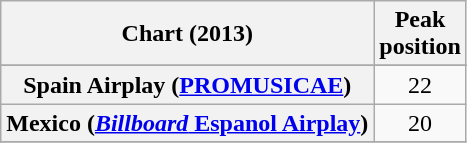<table class="wikitable sortable plainrowheaders">
<tr>
<th scope="col">Chart (2013)</th>
<th scope="col">Peak<br>position</th>
</tr>
<tr>
</tr>
<tr>
</tr>
<tr>
<th scope="row">Spain Airplay (<a href='#'>PROMUSICAE</a>)</th>
<td style="text-align:center;">22</td>
</tr>
<tr>
<th scope="row">Mexico (<a href='#'><em>Billboard</em> Espanol Airplay</a>)</th>
<td style="text-align:center;">20</td>
</tr>
<tr>
</tr>
</table>
